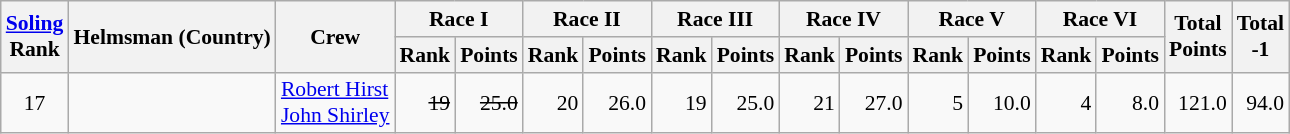<table class="wikitable" style="text-align:right; font-size:90%">
<tr>
<th rowspan="2"><a href='#'>Soling</a><br>Rank</th>
<th rowspan="2">Helmsman (Country)</th>
<th rowspan="2">Crew</th>
<th colspan="2">Race I</th>
<th colspan="2">Race II</th>
<th colspan="2">Race III</th>
<th colspan="2">Race IV</th>
<th colspan="2">Race V</th>
<th colspan="2">Race VI</th>
<th rowspan="2">Total <br>Points <br></th>
<th rowspan="2">Total<br>-1<br></th>
</tr>
<tr>
<th>Rank</th>
<th>Points</th>
<th>Rank</th>
<th>Points</th>
<th>Rank</th>
<th>Points</th>
<th>Rank</th>
<th>Points</th>
<th>Rank</th>
<th>Points</th>
<th>Rank</th>
<th>Points</th>
</tr>
<tr>
<td align=center>17</td>
<td align=left></td>
<td align=left><a href='#'>Robert Hirst</a> <br><a href='#'>John Shirley</a> </td>
<td><s>19</s></td>
<td><s>25.0</s></td>
<td>20</td>
<td>26.0</td>
<td>19</td>
<td>25.0</td>
<td>21</td>
<td>27.0</td>
<td>5</td>
<td>10.0</td>
<td>4</td>
<td>8.0</td>
<td>121.0</td>
<td>94.0</td>
</tr>
</table>
